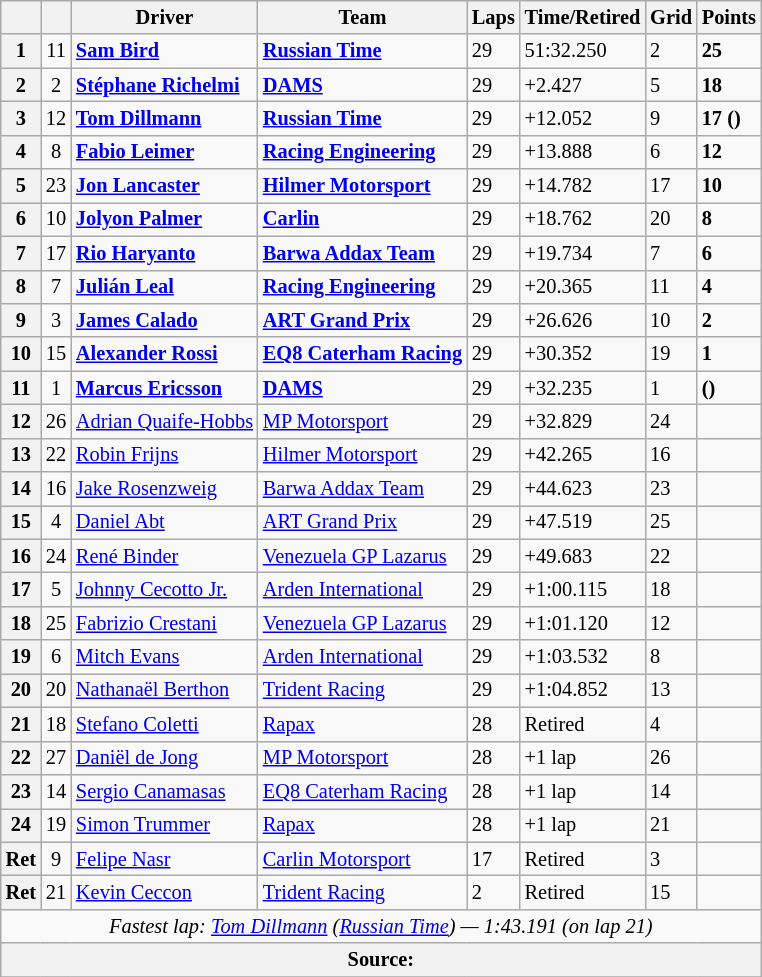<table class="wikitable" style="font-size:85%">
<tr>
<th></th>
<th></th>
<th>Driver</th>
<th>Team</th>
<th>Laps</th>
<th>Time/Retired</th>
<th>Grid</th>
<th>Points</th>
</tr>
<tr>
<th>1</th>
<td align="center">11</td>
<td> <strong><a href='#'>Sam Bird</a></strong></td>
<td><strong><a href='#'>Russian Time</a></strong></td>
<td>29</td>
<td>51:32.250</td>
<td>2</td>
<td><strong>25</strong></td>
</tr>
<tr>
<th>2</th>
<td align="center">2</td>
<td> <strong><a href='#'>Stéphane Richelmi</a></strong></td>
<td><strong><a href='#'>DAMS</a></strong></td>
<td>29</td>
<td>+2.427</td>
<td>5</td>
<td><strong>18</strong></td>
</tr>
<tr>
<th>3</th>
<td align="center">12</td>
<td> <strong><a href='#'>Tom Dillmann</a></strong></td>
<td><strong><a href='#'>Russian Time</a></strong></td>
<td>29</td>
<td>+12.052</td>
<td>9</td>
<td><strong>17 ()</strong></td>
</tr>
<tr>
<th>4</th>
<td align="center">8</td>
<td> <strong><a href='#'>Fabio Leimer</a></strong></td>
<td><strong><a href='#'>Racing Engineering</a></strong></td>
<td>29</td>
<td>+13.888</td>
<td>6</td>
<td><strong>12</strong></td>
</tr>
<tr>
<th>5</th>
<td align="center">23</td>
<td> <strong><a href='#'>Jon Lancaster</a></strong></td>
<td><strong><a href='#'>Hilmer Motorsport</a></strong></td>
<td>29</td>
<td>+14.782</td>
<td>17</td>
<td><strong>10</strong></td>
</tr>
<tr>
<th>6</th>
<td align="center">10</td>
<td> <strong><a href='#'>Jolyon Palmer</a></strong></td>
<td><strong><a href='#'>Carlin</a></strong></td>
<td>29</td>
<td>+18.762</td>
<td>20</td>
<td><strong>8</strong></td>
</tr>
<tr>
<th>7</th>
<td align="center">17</td>
<td> <strong><a href='#'>Rio Haryanto</a></strong></td>
<td><strong><a href='#'>Barwa Addax Team</a></strong></td>
<td>29</td>
<td>+19.734</td>
<td>7</td>
<td><strong>6</strong></td>
</tr>
<tr>
<th>8</th>
<td align="center">7</td>
<td> <strong><a href='#'>Julián Leal</a></strong></td>
<td><strong><a href='#'>Racing Engineering</a></strong></td>
<td>29</td>
<td>+20.365</td>
<td>11</td>
<td><strong>4</strong></td>
</tr>
<tr>
<th>9</th>
<td align="center">3</td>
<td> <strong><a href='#'>James Calado</a></strong></td>
<td><strong><a href='#'>ART Grand Prix</a></strong></td>
<td>29</td>
<td>+26.626</td>
<td>10</td>
<td><strong>2</strong></td>
</tr>
<tr>
<th>10</th>
<td align="center">15</td>
<td> <strong><a href='#'>Alexander Rossi</a></strong></td>
<td><strong><a href='#'>EQ8 Caterham Racing</a></strong></td>
<td>29</td>
<td>+30.352</td>
<td>19</td>
<td><strong>1</strong></td>
</tr>
<tr>
<th>11</th>
<td align="center">1</td>
<td> <strong><a href='#'>Marcus Ericsson</a></strong></td>
<td><strong><a href='#'>DAMS</a></strong></td>
<td>29</td>
<td>+32.235</td>
<td>1</td>
<td><strong>()</strong></td>
</tr>
<tr>
<th>12</th>
<td align="center">26</td>
<td> <a href='#'>Adrian Quaife-Hobbs</a></td>
<td><a href='#'>MP Motorsport</a></td>
<td>29</td>
<td>+32.829</td>
<td>24</td>
<td></td>
</tr>
<tr>
<th>13</th>
<td align="center">22</td>
<td> <a href='#'>Robin Frijns</a></td>
<td><a href='#'>Hilmer Motorsport</a></td>
<td>29</td>
<td>+42.265</td>
<td>16</td>
<td></td>
</tr>
<tr>
<th>14</th>
<td align="center">16</td>
<td> <a href='#'>Jake Rosenzweig</a></td>
<td><a href='#'>Barwa Addax Team</a></td>
<td>29</td>
<td>+44.623</td>
<td>23</td>
<td></td>
</tr>
<tr>
<th>15</th>
<td align="center">4</td>
<td> <a href='#'>Daniel Abt</a></td>
<td><a href='#'>ART Grand Prix</a></td>
<td>29</td>
<td>+47.519</td>
<td>25</td>
<td></td>
</tr>
<tr>
<th>16</th>
<td align="center">24</td>
<td> <a href='#'>René Binder</a></td>
<td><a href='#'>Venezuela GP Lazarus</a></td>
<td>29</td>
<td>+49.683</td>
<td>22</td>
<td></td>
</tr>
<tr>
<th>17</th>
<td align="center">5</td>
<td> <a href='#'>Johnny Cecotto Jr.</a></td>
<td><a href='#'>Arden International</a></td>
<td>29</td>
<td>+1:00.115</td>
<td>18</td>
<td></td>
</tr>
<tr>
<th>18</th>
<td align="center">25</td>
<td> <a href='#'>Fabrizio Crestani</a></td>
<td><a href='#'>Venezuela GP Lazarus</a></td>
<td>29</td>
<td>+1:01.120</td>
<td>12</td>
<td></td>
</tr>
<tr>
<th>19</th>
<td align="center">6</td>
<td> <a href='#'>Mitch Evans</a></td>
<td><a href='#'>Arden International</a></td>
<td>29</td>
<td>+1:03.532</td>
<td>8</td>
<td></td>
</tr>
<tr>
<th>20</th>
<td align="center">20</td>
<td> <a href='#'>Nathanaël Berthon</a></td>
<td><a href='#'>Trident Racing</a></td>
<td>29</td>
<td>+1:04.852</td>
<td>13</td>
<td></td>
</tr>
<tr>
<th>21</th>
<td align="center">18</td>
<td> <a href='#'>Stefano Coletti</a></td>
<td><a href='#'>Rapax</a></td>
<td>28</td>
<td>Retired</td>
<td>4</td>
<td></td>
</tr>
<tr>
<th>22</th>
<td align="center">27</td>
<td> <a href='#'>Daniël de Jong</a></td>
<td><a href='#'>MP Motorsport</a></td>
<td>28</td>
<td>+1 lap</td>
<td>26</td>
<td></td>
</tr>
<tr>
<th>23</th>
<td align="center">14</td>
<td> <a href='#'>Sergio Canamasas</a></td>
<td><a href='#'>EQ8 Caterham Racing</a></td>
<td>28</td>
<td>+1 lap</td>
<td>14</td>
<td></td>
</tr>
<tr>
<th>24</th>
<td align="center">19</td>
<td> <a href='#'>Simon Trummer</a></td>
<td><a href='#'>Rapax</a></td>
<td>28</td>
<td>+1 lap</td>
<td>21</td>
<td></td>
</tr>
<tr>
<th>Ret</th>
<td align="center">9</td>
<td> <a href='#'>Felipe Nasr</a></td>
<td><a href='#'>Carlin Motorsport</a></td>
<td>17</td>
<td>Retired</td>
<td>3</td>
<td></td>
</tr>
<tr>
<th>Ret</th>
<td align="center">21</td>
<td> <a href='#'>Kevin Ceccon</a></td>
<td><a href='#'>Trident Racing</a></td>
<td>2</td>
<td>Retired</td>
<td>15</td>
<td></td>
</tr>
<tr>
<td colspan="8" align="center"><em>Fastest lap: <a href='#'>Tom Dillmann</a> (<a href='#'>Russian Time</a>) — 1:43.191 (on lap 21)</em></td>
</tr>
<tr>
<th colspan="8">Source:</th>
</tr>
<tr>
</tr>
</table>
